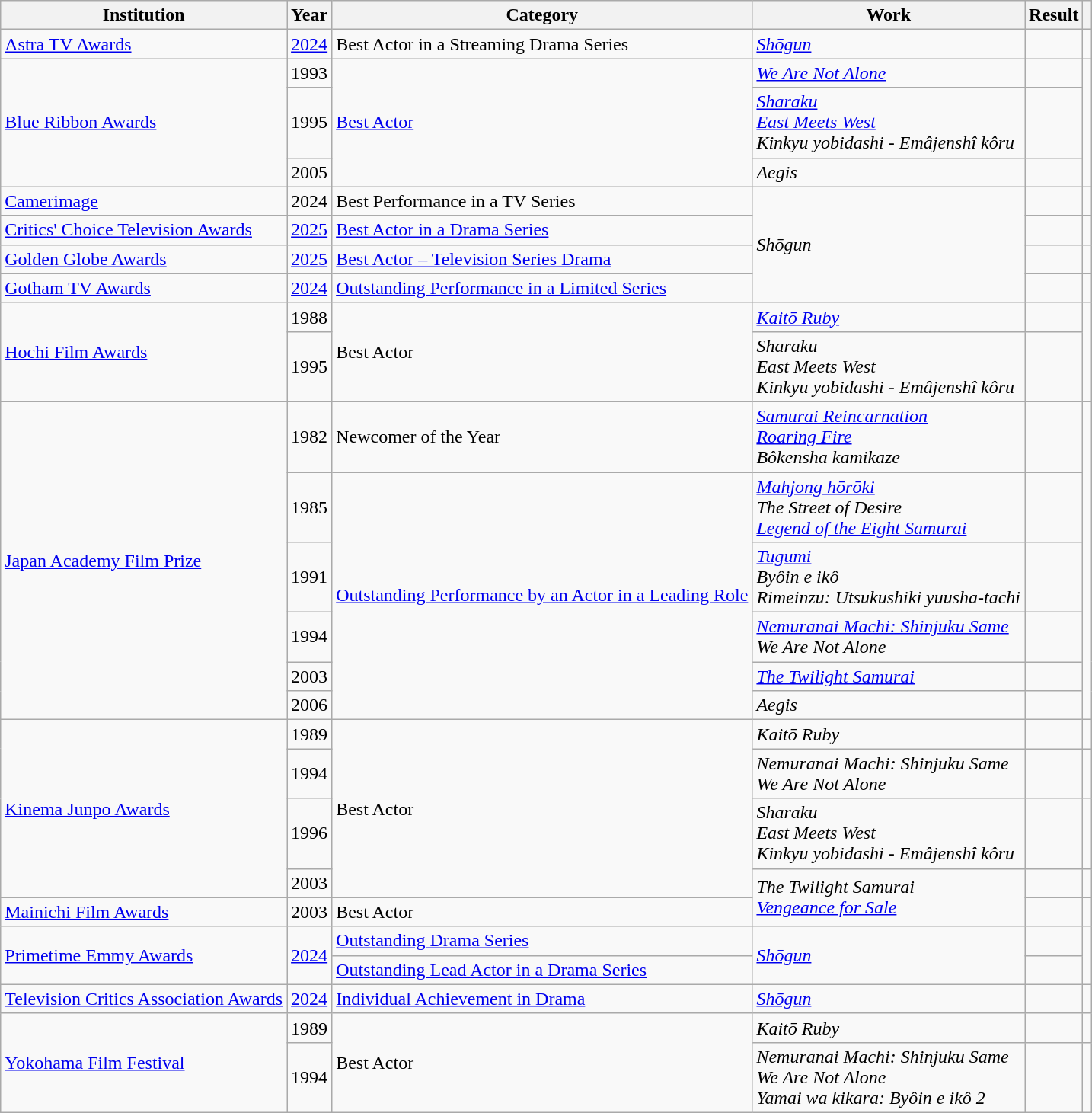<table class="wikitable plainrowheaders sortable">
<tr>
<th scope="col">Institution</th>
<th scope="col">Year</th>
<th scope="col">Category</th>
<th scope="col">Work</th>
<th scope="col">Result</th>
<th scope="col" class="unsortable"></th>
</tr>
<tr>
<td><a href='#'>Astra TV Awards</a></td>
<td><a href='#'>2024</a></td>
<td>Best Actor in a Streaming Drama Series</td>
<td><em><a href='#'>Shōgun</a></em></td>
<td></td>
<td style="text-align: center;"></td>
</tr>
<tr>
<td rowspan="3"><a href='#'>Blue Ribbon Awards</a></td>
<td>1993</td>
<td rowspan="3"><a href='#'>Best Actor</a></td>
<td><a href='#'><em>We Are Not Alone</em></a></td>
<td></td>
<td rowspan="3" style="text-align: center;"> <br>  <br> </td>
</tr>
<tr>
<td>1995</td>
<td><a href='#'><em>Sharaku</em></a><br><a href='#'><em>East Meets West</em></a><br><em>Kinkyu yobidashi - Emâjenshî kôru</em></td>
<td></td>
</tr>
<tr>
<td>2005</td>
<td><em>Aegis</em></td>
<td></td>
</tr>
<tr>
<td><a href='#'>Camerimage</a></td>
<td>2024</td>
<td>Best Performance in a TV Series</td>
<td rowspan="4"><em>Shōgun</em></td>
<td></td>
<td style="text-align: center;"></td>
</tr>
<tr>
<td><a href='#'>Critics' Choice Television Awards</a></td>
<td><a href='#'>2025</a></td>
<td><a href='#'>Best Actor in a Drama Series</a></td>
<td></td>
<td style="text-align: center;"></td>
</tr>
<tr>
<td><a href='#'>Golden Globe Awards</a></td>
<td><a href='#'>2025</a></td>
<td><a href='#'>Best Actor – Television Series Drama</a></td>
<td></td>
<td style="text-align: center;"></td>
</tr>
<tr>
<td><a href='#'>Gotham TV Awards</a></td>
<td><a href='#'>2024</a></td>
<td><a href='#'>Outstanding Performance in a Limited Series</a></td>
<td></td>
<td style="text-align: center;"></td>
</tr>
<tr>
<td rowspan="2"><a href='#'>Hochi Film Awards</a></td>
<td>1988</td>
<td rowspan="2">Best Actor</td>
<td><em><a href='#'>Kaitō Ruby</a></em></td>
<td></td>
<td rowspan="2" style="text-align: center;"> <br> </td>
</tr>
<tr>
<td>1995</td>
<td><em>Sharaku</em><br><em>East Meets West</em><br><em>Kinkyu yobidashi - Emâjenshî kôru</em></td>
<td></td>
</tr>
<tr>
<td rowspan="6"><a href='#'>Japan Academy Film Prize</a></td>
<td>1982</td>
<td>Newcomer of the Year</td>
<td><em><a href='#'>Samurai Reincarnation</a></em><br><em><a href='#'>Roaring Fire</a></em><br><em>Bôkensha kamikaze</em></td>
<td></td>
<td rowspan="6" style="text-align: center;"> <br>  <br>  <br>  <br>  <br> </td>
</tr>
<tr>
<td>1985</td>
<td rowspan="5"><a href='#'>Outstanding Performance by an Actor in a Leading Role</a></td>
<td><em><a href='#'>Mahjong hōrōki</a></em><br><em>The Street of Desire</em><br><em><a href='#'>Legend of the Eight Samurai</a></em></td>
<td></td>
</tr>
<tr>
<td>1991</td>
<td><em><a href='#'>Tugumi</a></em><br><em>Byôin e ikô</em><br><em>Rimeinzu: Utsukushiki yuusha-tachi</em></td>
<td></td>
</tr>
<tr>
<td>1994</td>
<td><em><a href='#'>Nemuranai Machi: Shinjuku Same</a></em><br><em>We Are Not Alone</em></td>
<td></td>
</tr>
<tr>
<td>2003</td>
<td><em><a href='#'>The Twilight Samurai</a></em></td>
<td></td>
</tr>
<tr>
<td>2006</td>
<td><em>Aegis</em></td>
<td></td>
</tr>
<tr>
<td rowspan="4"><a href='#'>Kinema Junpo Awards</a></td>
<td>1989</td>
<td rowspan="4">Best Actor</td>
<td><em>Kaitō Ruby</em></td>
<td></td>
<td></td>
</tr>
<tr>
<td>1994</td>
<td><em>Nemuranai Machi: Shinjuku Same</em><br><em>We Are Not Alone</em></td>
<td></td>
<td></td>
</tr>
<tr>
<td>1996</td>
<td><em>Sharaku</em><br><em>East Meets West</em><br><em>Kinkyu yobidashi - Emâjenshî kôru</em></td>
<td></td>
<td></td>
</tr>
<tr>
<td>2003</td>
<td rowspan="2"><em>The Twilight Samurai</em><br><em><a href='#'>Vengeance for Sale</a></em></td>
<td></td>
<td></td>
</tr>
<tr>
<td><a href='#'>Mainichi Film Awards</a></td>
<td>2003</td>
<td>Best Actor</td>
<td></td>
<td></td>
</tr>
<tr>
<td rowspan="2"><a href='#'>Primetime Emmy Awards</a></td>
<td rowspan="2"><a href='#'>2024</a></td>
<td><a href='#'>Outstanding Drama Series</a></td>
<td rowspan="2"><em><a href='#'>Shōgun</a></em></td>
<td></td>
<td rowspan="2" align="center"> <br> </td>
</tr>
<tr>
<td><a href='#'>Outstanding Lead Actor in a Drama Series</a></td>
<td></td>
</tr>
<tr>
<td><a href='#'>Television Critics Association Awards</a></td>
<td><a href='#'>2024</a></td>
<td><a href='#'>Individual Achievement in Drama</a></td>
<td><em><a href='#'>Shōgun</a></em></td>
<td></td>
<td style="text-align: center;"></td>
</tr>
<tr>
<td rowspan="2"><a href='#'>Yokohama Film Festival</a></td>
<td>1989</td>
<td rowspan="2">Best Actor</td>
<td><em>Kaitō Ruby</em></td>
<td></td>
<td></td>
</tr>
<tr>
<td>1994</td>
<td><em>Nemuranai Machi: Shinjuku Same</em><br><em>We Are Not Alone</em><br><em>Yamai wa kikara: Byôin e ikô 2</em></td>
<td></td>
<td></td>
</tr>
</table>
